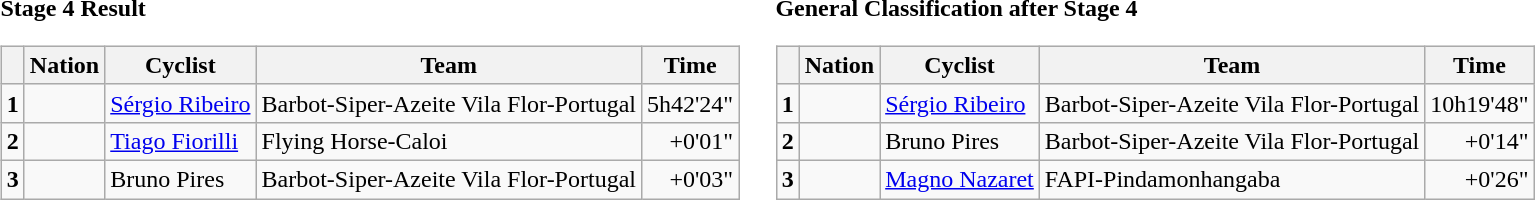<table>
<tr>
<td><strong>Stage 4 Result</strong><br><table class="wikitable">
<tr>
<th></th>
<th>Nation</th>
<th>Cyclist</th>
<th>Team</th>
<th>Time</th>
</tr>
<tr>
<td><strong>1</strong></td>
<td></td>
<td><a href='#'>Sérgio Ribeiro</a></td>
<td>Barbot-Siper-Azeite Vila Flor-Portugal</td>
<td align="right">5h42'24"</td>
</tr>
<tr>
<td><strong>2</strong></td>
<td></td>
<td><a href='#'>Tiago Fiorilli</a></td>
<td>Flying Horse-Caloi</td>
<td align="right">+0'01"</td>
</tr>
<tr>
<td><strong>3</strong></td>
<td></td>
<td>Bruno Pires</td>
<td>Barbot-Siper-Azeite Vila Flor-Portugal</td>
<td align="right">+0'03"</td>
</tr>
</table>
</td>
<td></td>
<td><strong>General Classification after Stage 4</strong><br><table class="wikitable">
<tr>
<th></th>
<th>Nation</th>
<th>Cyclist</th>
<th>Team</th>
<th>Time</th>
</tr>
<tr>
<td><strong>1</strong></td>
<td></td>
<td><a href='#'>Sérgio Ribeiro</a></td>
<td>Barbot-Siper-Azeite Vila Flor-Portugal</td>
<td align="right">10h19'48"</td>
</tr>
<tr>
<td><strong>2</strong></td>
<td></td>
<td>Bruno Pires</td>
<td>Barbot-Siper-Azeite Vila Flor-Portugal</td>
<td align="right">+0'14"</td>
</tr>
<tr>
<td><strong>3</strong></td>
<td></td>
<td><a href='#'>Magno Nazaret</a></td>
<td>FAPI-Pindamonhangaba</td>
<td align="right">+0'26"</td>
</tr>
</table>
</td>
</tr>
</table>
